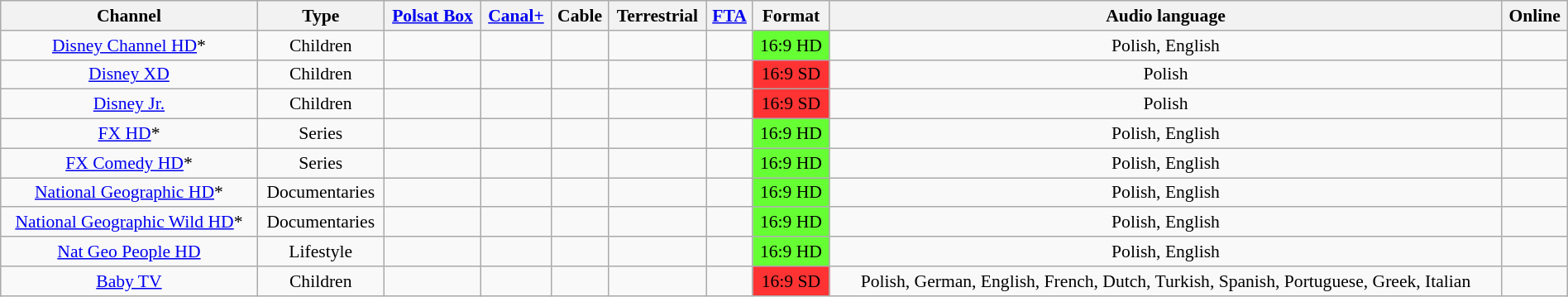<table class="wikitable sortable" width="100%" style="text-align:center; font-size: 90%">
<tr>
<th>Channel</th>
<th>Type</th>
<th><a href='#'>Polsat Box</a></th>
<th><a href='#'>Canal+</a></th>
<th>Cable</th>
<th>Terrestrial</th>
<th><a href='#'>FTA</a></th>
<th>Format</th>
<th>Audio language</th>
<th>Online</th>
</tr>
<tr>
<td><a href='#'>Disney Channel HD</a>*</td>
<td>Children</td>
<td></td>
<td></td>
<td></td>
<td></td>
<td></td>
<td bgcolor="#6f3">16:9 HD</td>
<td>Polish, English</td>
<td></td>
</tr>
<tr>
<td><a href='#'>Disney XD</a></td>
<td>Children</td>
<td></td>
<td></td>
<td></td>
<td></td>
<td></td>
<td bgcolor="#f33">16:9 SD</td>
<td>Polish</td>
<td></td>
</tr>
<tr>
<td><a href='#'>Disney Jr.</a></td>
<td>Children</td>
<td></td>
<td></td>
<td></td>
<td></td>
<td></td>
<td bgcolor="#f33">16:9 SD</td>
<td>Polish</td>
<td></td>
</tr>
<tr>
<td><a href='#'>FX HD</a>*</td>
<td>Series</td>
<td></td>
<td></td>
<td></td>
<td></td>
<td></td>
<td bgcolor=#6f3>16:9 HD</td>
<td>Polish, English</td>
<td></td>
</tr>
<tr>
<td><a href='#'>FX Comedy HD</a>*</td>
<td>Series</td>
<td></td>
<td></td>
<td></td>
<td></td>
<td></td>
<td bgcolor=#6f3>16:9 HD</td>
<td>Polish, English</td>
<td></td>
</tr>
<tr>
<td><a href='#'>National Geographic HD</a>*</td>
<td>Documentaries</td>
<td></td>
<td></td>
<td></td>
<td></td>
<td></td>
<td bgcolor=#6f3>16:9 HD</td>
<td>Polish, English</td>
<td></td>
</tr>
<tr>
<td><a href='#'>National Geographic Wild HD</a>*</td>
<td>Documentaries</td>
<td></td>
<td></td>
<td></td>
<td></td>
<td></td>
<td bgcolor=#6f3>16:9 HD</td>
<td>Polish, English</td>
<td></td>
</tr>
<tr>
<td><a href='#'> Nat Geo People HD</a></td>
<td>Lifestyle</td>
<td></td>
<td></td>
<td></td>
<td></td>
<td></td>
<td bgcolor=#6f3>16:9 HD</td>
<td>Polish, English</td>
<td></td>
</tr>
<tr>
<td><a href='#'>Baby TV</a></td>
<td>Children</td>
<td></td>
<td></td>
<td></td>
<td></td>
<td></td>
<td bgcolor=#f33>16:9 SD</td>
<td>Polish, German, English, French, Dutch, Turkish, Spanish, Portuguese, Greek, Italian</td>
<td></td>
</tr>
</table>
